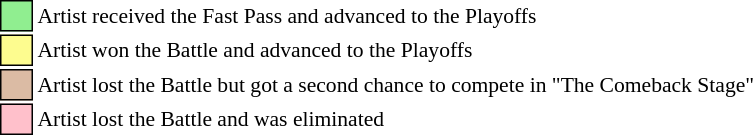<table class="toccolours" style="font-size: 90%; white-space: nowrap">
<tr>
<td style="background:lightgreen; border:1px solid black">     </td>
<td>Artist received the Fast Pass and advanced to the Playoffs</td>
</tr>
<tr>
<td style="background:#fdfc8f; border:1px solid black">     </td>
<td>Artist won the Battle and advanced to the Playoffs</td>
</tr>
<tr>
<td style="background:#dbbba4; border:1px solid black">     </td>
<td>Artist lost the Battle but got a second chance to compete in "The Comeback Stage"</td>
</tr>
<tr>
<td style="background:pink; border:1px solid black">     </td>
<td>Artist lost the Battle and was eliminated</td>
</tr>
<tr>
</tr>
</table>
